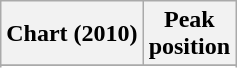<table class="wikitable sortable plainrowheaders">
<tr>
<th scope="col">Chart (2010)</th>
<th scope="col">Peak<br>position</th>
</tr>
<tr>
</tr>
<tr>
</tr>
</table>
